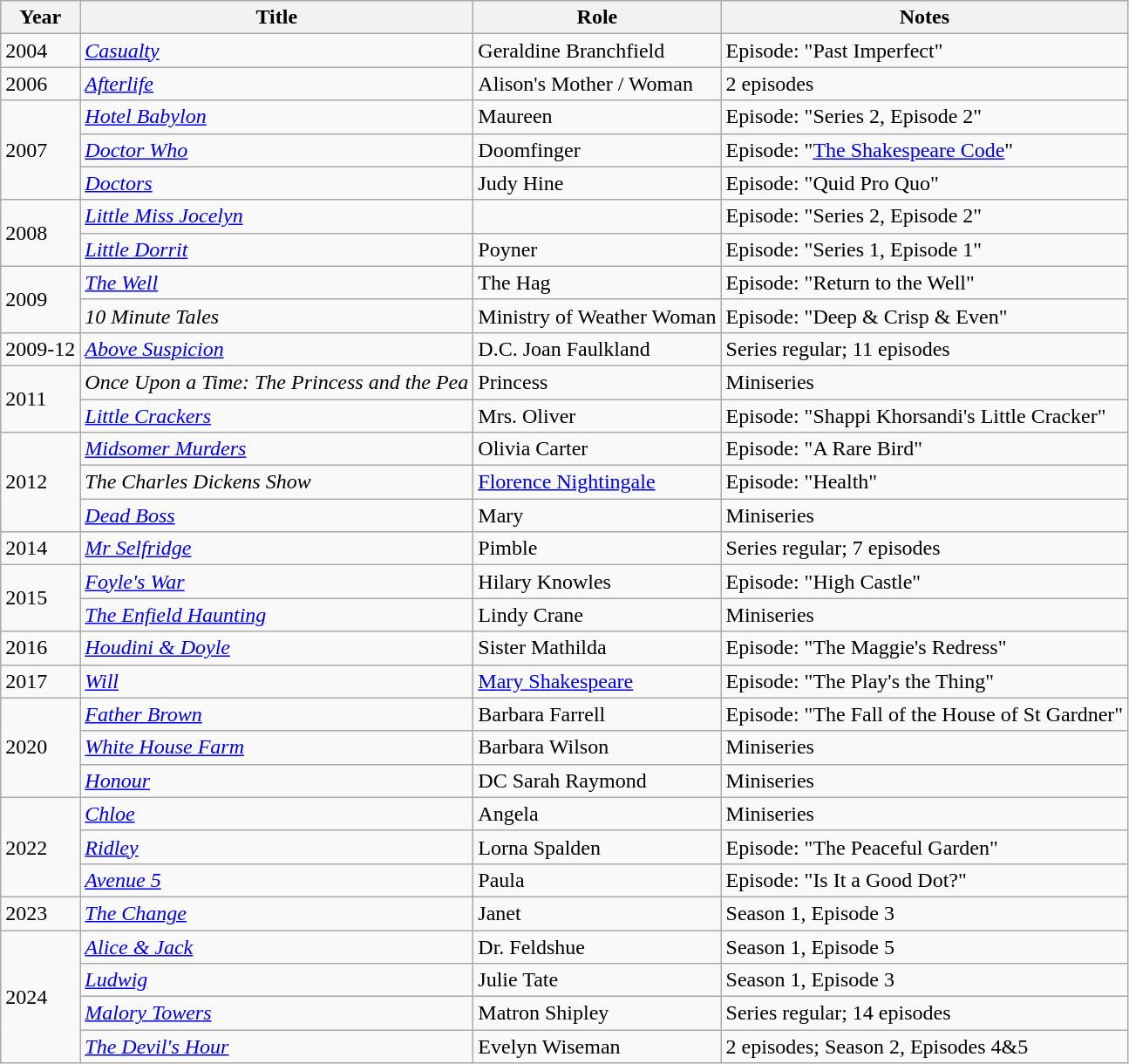<table class="wikitable">
<tr>
<th>Year</th>
<th>Title</th>
<th>Role</th>
<th>Notes</th>
</tr>
<tr>
<td>2004</td>
<td><em><a href='#'>Casualty</a></em></td>
<td>Geraldine Branchfield</td>
<td>Episode: "Past Imperfect"</td>
</tr>
<tr>
<td>2006</td>
<td><em><a href='#'>Afterlife</a></em></td>
<td>Alison's Mother / Woman</td>
<td>2 episodes</td>
</tr>
<tr>
<td rowspan="3">2007</td>
<td><em><a href='#'>Hotel Babylon</a></em></td>
<td>Maureen</td>
<td>Episode: "Series 2, Episode 2"</td>
</tr>
<tr>
<td><em><a href='#'>Doctor Who</a></em></td>
<td>Doomfinger</td>
<td>Episode: "<a href='#'>The Shakespeare Code</a>"</td>
</tr>
<tr>
<td><em><a href='#'>Doctors</a></em></td>
<td>Judy Hine</td>
<td>Episode: "Quid Pro Quo"</td>
</tr>
<tr>
<td rowspan="2">2008</td>
<td><em><a href='#'>Little Miss Jocelyn</a></em></td>
<td></td>
<td>Episode: "Series 2, Episode 2"</td>
</tr>
<tr>
<td><em><a href='#'>Little Dorrit</a></em></td>
<td>Poyner</td>
<td>Episode: "Series 1, Episode 1"</td>
</tr>
<tr>
<td rowspan="2">2009</td>
<td><em><a href='#'>The Well</a></em></td>
<td>The Hag</td>
<td>Episode: "Return to the Well"</td>
</tr>
<tr>
<td><em>10 Minute Tales</em></td>
<td>Ministry of Weather Woman</td>
<td>Episode: "Deep & Crisp & Even"</td>
</tr>
<tr>
<td>2009-12</td>
<td><em><a href='#'>Above Suspicion</a></em></td>
<td>D.C. Joan Faulkland</td>
<td>Series regular; 11 episodes</td>
</tr>
<tr>
<td rowspan="2">2011</td>
<td><em>Once Upon a Time: The Princess and the Pea</em></td>
<td>Princess</td>
<td>Miniseries</td>
</tr>
<tr>
<td><em><a href='#'>Little Crackers</a></em></td>
<td>Mrs. Oliver</td>
<td>Episode: "Shappi Khorsandi's Little Cracker"</td>
</tr>
<tr>
<td rowspan="3">2012</td>
<td><em><a href='#'>Midsomer Murders</a></em></td>
<td>Olivia Carter</td>
<td>Episode: "A Rare Bird"</td>
</tr>
<tr>
<td><em>The Charles Dickens Show</em></td>
<td><a href='#'>Florence Nightingale</a></td>
<td>Episode: "Health"</td>
</tr>
<tr>
<td><em><a href='#'>Dead Boss</a></em></td>
<td>Mary</td>
<td>Miniseries</td>
</tr>
<tr>
<td>2014</td>
<td><em><a href='#'>Mr Selfridge</a></em></td>
<td>Pimble</td>
<td>Series regular; 7 episodes</td>
</tr>
<tr>
<td rowspan="2">2015</td>
<td><em><a href='#'>Foyle's War</a></em></td>
<td>Hilary Knowles</td>
<td>Episode: "High Castle"</td>
</tr>
<tr>
<td><em><a href='#'>The Enfield Haunting</a></em></td>
<td>Lindy Crane</td>
<td>Miniseries</td>
</tr>
<tr>
<td>2016</td>
<td><em><a href='#'>Houdini & Doyle</a></em></td>
<td>Sister Mathilda</td>
<td>Episode: "The Maggie's Redress"</td>
</tr>
<tr>
<td>2017</td>
<td><em><a href='#'>Will</a></em></td>
<td><a href='#'>Mary Shakespeare</a></td>
<td>Episode: "The Play's the Thing"</td>
</tr>
<tr>
<td rowspan="3">2020</td>
<td><em><a href='#'>Father Brown</a></em></td>
<td>Barbara Farrell</td>
<td>Episode: "The Fall of the House of St Gardner"</td>
</tr>
<tr>
<td><em><a href='#'>White House Farm</a></em></td>
<td>Barbara Wilson</td>
<td>Miniseries</td>
</tr>
<tr>
<td><em><a href='#'>Honour</a></em></td>
<td>DC Sarah Raymond</td>
<td>Miniseries</td>
</tr>
<tr>
<td rowspan="3">2022</td>
<td><em><a href='#'>Chloe</a></em></td>
<td>Angela</td>
<td>Miniseries</td>
</tr>
<tr>
<td><em><a href='#'>Ridley</a></em></td>
<td>Lorna Spalden</td>
<td>Episode: "The Peaceful Garden"</td>
</tr>
<tr>
<td><em><a href='#'>Avenue 5</a></em></td>
<td>Paula</td>
<td>Episode: "Is It a Good Dot?"</td>
</tr>
<tr>
<td>2023</td>
<td><em><a href='#'>The Change</a></em></td>
<td>Janet</td>
<td>Season 1, Episode 3</td>
</tr>
<tr>
<td rowspan="4">2024</td>
<td><em><a href='#'>Alice & Jack</a></em></td>
<td>Dr. Feldshue</td>
<td>Season 1, Episode 5</td>
</tr>
<tr>
<td><a href='#'><em>Ludwig</em></a></td>
<td>Julie Tate</td>
<td>Season 1, Episode 3</td>
</tr>
<tr>
<td><em><a href='#'>Malory Towers</a></em></td>
<td>Matron Shipley</td>
<td>Series regular; 14 episodes</td>
</tr>
<tr>
<td><em><a href='#'>The Devil's Hour</a></em></td>
<td>Evelyn Wiseman</td>
<td>2 episodes; Season 2, Episodes 4&5</td>
</tr>
</table>
